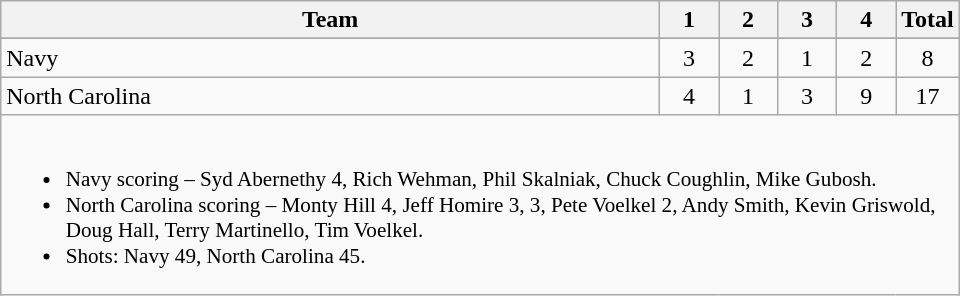<table class="wikitable" style="text-align:center; max-width:40em">
<tr>
<th>Team</th>
<th style="width:2em">1</th>
<th style="width:2em">2</th>
<th style="width:2em">3</th>
<th style="width:2em">4</th>
<th style="width:2em">Total</th>
</tr>
<tr>
</tr>
<tr>
<td style="text-align:left">Navy</td>
<td>3</td>
<td>2</td>
<td>1</td>
<td>2</td>
<td>8</td>
</tr>
<tr>
<td style="text-align:left">North Carolina</td>
<td>4</td>
<td>1</td>
<td>3</td>
<td>9</td>
<td>17</td>
</tr>
<tr>
<td colspan=6 style="text-align:left; font-size:88%;"><br><ul><li>Navy scoring – Syd Abernethy 4, Rich Wehman, Phil Skalniak, Chuck Coughlin, Mike Gubosh.</li><li>North Carolina scoring – Monty Hill 4, Jeff Homire 3,  3, Pete Voelkel 2, Andy Smith, Kevin Griswold, Doug Hall, Terry Martinello, Tim Voelkel.</li><li>Shots: Navy 49, North Carolina 45.</li></ul></td>
</tr>
</table>
